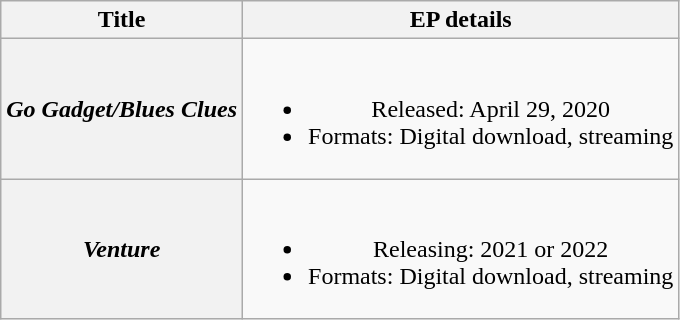<table class="wikitable plainrowheaders" style="text-align:center;">
<tr>
<th>Title</th>
<th>EP details</th>
</tr>
<tr>
<th scope="row"><em>Go Gadget/Blues Clues</em> </th>
<td><br><ul><li>Released: April 29, 2020</li><li>Formats: Digital download, streaming</li></ul></td>
</tr>
<tr>
<th scope="row"><em>Venture</em></th>
<td><br><ul><li>Releasing: 2021 or 2022</li><li>Formats: Digital download, streaming</li></ul></td>
</tr>
</table>
